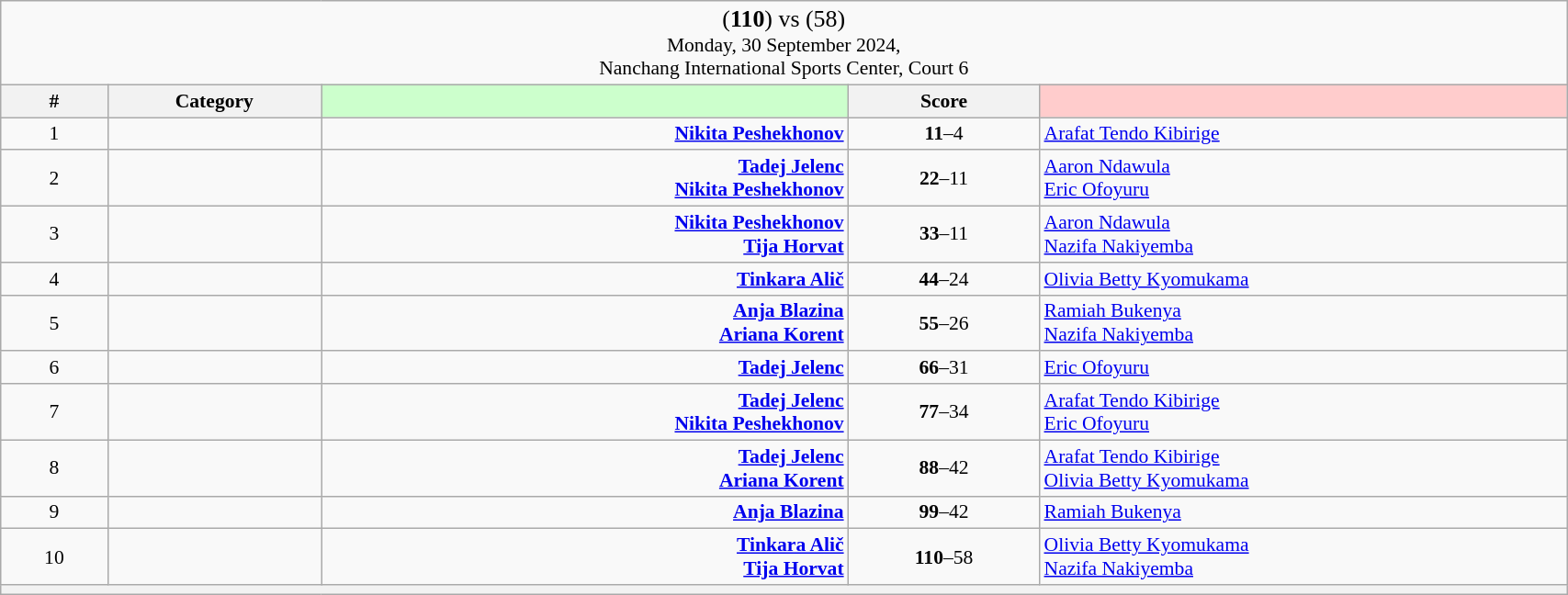<table class="wikitable mw-collapsible mw-collapsed" style="font-size:90%; text-align:center" width="90%">
<tr>
<td colspan="5"><big>(<strong>110</strong>) <strong></strong> vs  (58)</big><br>Monday, 30 September 2024, <br>Nanchang International Sports Center, Court 6</td>
</tr>
<tr>
<th width="25">#</th>
<th width="50">Category</th>
<th style="background-color:#CCFFCC" width="150"></th>
<th width="50">Score<br></th>
<th style="background-color:#FFCCCC" width="150"></th>
</tr>
<tr>
<td>1</td>
<td></td>
<td align="right"><strong><a href='#'>Nikita Peshekhonov</a> </strong></td>
<td><strong>11</strong>–4<br></td>
<td align="left"> <a href='#'>Arafat Tendo Kibirige</a></td>
</tr>
<tr>
<td>2</td>
<td></td>
<td align="right"><strong><a href='#'>Tadej Jelenc</a> <br><a href='#'>Nikita Peshekhonov</a> </strong></td>
<td><strong>22</strong>–11<br></td>
<td align="left"> <a href='#'>Aaron Ndawula</a><br> <a href='#'>Eric Ofoyuru</a></td>
</tr>
<tr>
<td>3</td>
<td></td>
<td align="right"><strong><a href='#'>Nikita Peshekhonov</a> <br><a href='#'>Tija Horvat</a> </strong></td>
<td><strong>33</strong>–11<br></td>
<td align="left"> <a href='#'>Aaron Ndawula</a><br> <a href='#'>Nazifa Nakiyemba</a></td>
</tr>
<tr>
<td>4</td>
<td></td>
<td align="right"><strong><a href='#'>Tinkara Alič</a> </strong></td>
<td><strong>44</strong>–24<br></td>
<td align="left"> <a href='#'>Olivia Betty Kyomukama</a></td>
</tr>
<tr>
<td>5</td>
<td></td>
<td align="right"><strong><a href='#'>Anja Blazina</a> <br><a href='#'>Ariana Korent</a> </strong></td>
<td><strong>55</strong>–26<br></td>
<td align="left"> <a href='#'>Ramiah Bukenya</a><br> <a href='#'>Nazifa Nakiyemba</a></td>
</tr>
<tr>
<td>6</td>
<td></td>
<td align="right"><strong><a href='#'>Tadej Jelenc</a> </strong></td>
<td><strong>66</strong>–31<br></td>
<td align="left"> <a href='#'>Eric Ofoyuru</a></td>
</tr>
<tr>
<td>7</td>
<td></td>
<td align="right"><strong><a href='#'>Tadej Jelenc</a> <br><a href='#'>Nikita Peshekhonov</a> </strong></td>
<td><strong>77</strong>–34<br></td>
<td align="left"> <a href='#'>Arafat Tendo Kibirige</a><br> <a href='#'>Eric Ofoyuru</a></td>
</tr>
<tr>
<td>8</td>
<td></td>
<td align="right"><strong><a href='#'>Tadej Jelenc</a> <br><a href='#'>Ariana Korent</a> </strong></td>
<td><strong>88</strong>–42<br></td>
<td align="left"> <a href='#'>Arafat Tendo Kibirige</a><br> <a href='#'>Olivia Betty Kyomukama</a></td>
</tr>
<tr>
<td>9</td>
<td></td>
<td align="right"><strong><a href='#'>Anja Blazina</a> </strong></td>
<td><strong>99</strong>–42<br></td>
<td align="left"> <a href='#'>Ramiah Bukenya</a></td>
</tr>
<tr>
<td>10</td>
<td></td>
<td align="right"><strong><a href='#'>Tinkara Alič</a> <br><a href='#'>Tija Horvat</a> </strong></td>
<td><strong>110</strong>–58<br></td>
<td align="left"> <a href='#'>Olivia Betty Kyomukama</a><br> <a href='#'>Nazifa Nakiyemba</a></td>
</tr>
<tr>
<th colspan="5"></th>
</tr>
</table>
